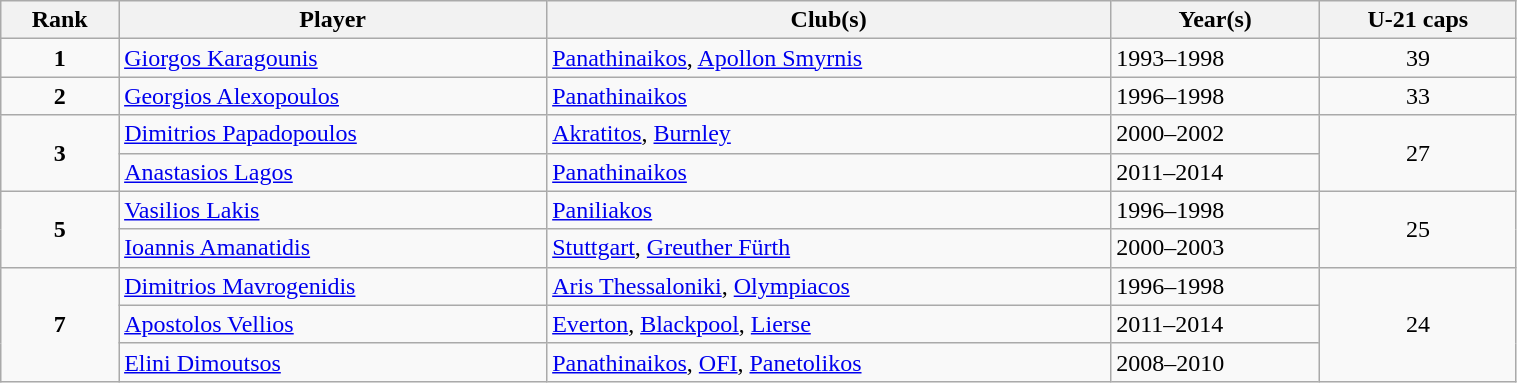<table class="wikitable" width=80%>
<tr>
<th>Rank</th>
<th>Player</th>
<th>Club(s)</th>
<th>Year(s)</th>
<th>U-21 caps</th>
</tr>
<tr>
<td align=center><strong>1</strong></td>
<td><a href='#'>Giorgos Karagounis</a></td>
<td><a href='#'>Panathinaikos</a>, <a href='#'>Apollon Smyrnis</a></td>
<td>1993–1998</td>
<td align=center>39</td>
</tr>
<tr>
<td align=center><strong>2</strong></td>
<td><a href='#'>Georgios Alexopoulos</a></td>
<td><a href='#'>Panathinaikos</a></td>
<td>1996–1998</td>
<td align=center>33</td>
</tr>
<tr>
<td rowspan=2 align=center><strong>3</strong></td>
<td><a href='#'>Dimitrios Papadopoulos</a></td>
<td><a href='#'>Akratitos</a>, <a href='#'>Burnley</a></td>
<td>2000–2002</td>
<td rowspan=2 align=center>27</td>
</tr>
<tr>
<td><a href='#'>Anastasios Lagos</a></td>
<td><a href='#'>Panathinaikos</a></td>
<td>2011–2014</td>
</tr>
<tr>
<td rowspan=2 align=center><strong>5</strong></td>
<td><a href='#'>Vasilios Lakis</a></td>
<td><a href='#'>Paniliakos</a></td>
<td>1996–1998</td>
<td rowspan=2 align=center>25</td>
</tr>
<tr>
<td><a href='#'>Ioannis Amanatidis</a></td>
<td><a href='#'>Stuttgart</a>, <a href='#'>Greuther Fürth</a></td>
<td>2000–2003</td>
</tr>
<tr>
<td rowspan=3 align=center><strong>7</strong></td>
<td><a href='#'>Dimitrios Mavrogenidis</a></td>
<td><a href='#'>Aris Thessaloniki</a>, <a href='#'>Olympiacos</a></td>
<td>1996–1998</td>
<td rowspan=3 align=center>24</td>
</tr>
<tr>
<td><a href='#'>Apostolos Vellios</a></td>
<td><a href='#'>Everton</a>, <a href='#'>Blackpool</a>, <a href='#'>Lierse</a></td>
<td>2011–2014</td>
</tr>
<tr>
<td><a href='#'>Elini Dimoutsos</a></td>
<td><a href='#'>Panathinaikos</a>, <a href='#'>OFI</a>, <a href='#'>Panetolikos</a></td>
<td>2008–2010</td>
</tr>
</table>
